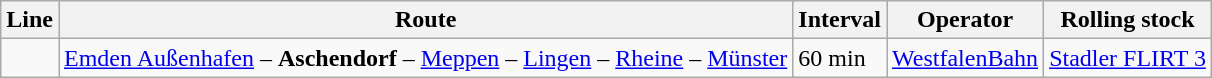<table class="wikitable">
<tr>
<th>Line</th>
<th colspan="3">Route</th>
<th>Interval</th>
<th>Operator</th>
<th>Rolling stock</th>
</tr>
<tr>
<td></td>
<td colspan="3"><a href='#'>Emden Außenhafen</a> – <strong>Aschendorf</strong> – <a href='#'>Meppen</a> – <a href='#'>Lingen</a> – <a href='#'>Rheine</a> – <a href='#'>Münster</a></td>
<td>60 min</td>
<td><a href='#'>WestfalenBahn</a></td>
<td><a href='#'>Stadler FLIRT 3</a></td>
</tr>
</table>
